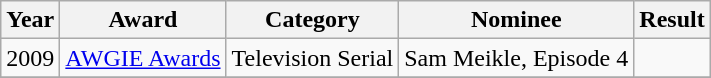<table class="wikitable">
<tr>
<th>Year</th>
<th>Award</th>
<th>Category</th>
<th>Nominee</th>
<th>Result</th>
</tr>
<tr>
<td>2009</td>
<td><a href='#'>AWGIE Awards</a></td>
<td>Television Serial</td>
<td>Sam Meikle, Episode 4</td>
<td></td>
</tr>
<tr>
</tr>
</table>
